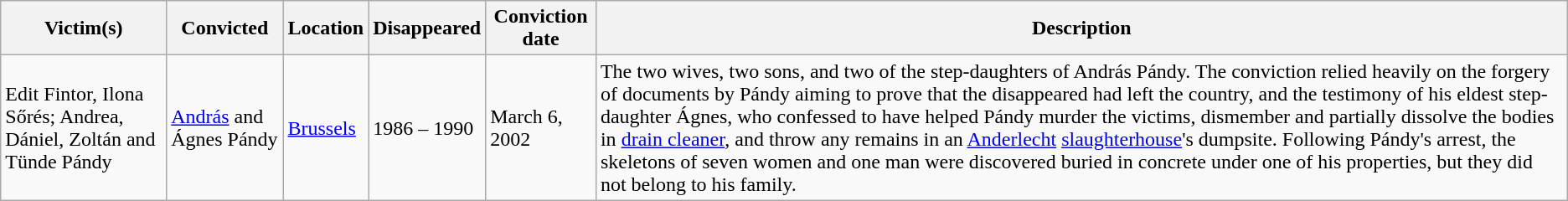<table class="wikitable sortable">
<tr>
<th scope="col">Victim(s)</th>
<th scope="col">Convicted</th>
<th scope="col">Location</th>
<th scope="col">Disappeared</th>
<th scope="col">Conviction date</th>
<th scope="col">Description</th>
</tr>
<tr>
<td>Edit Fintor, Ilona Sőrés; Andrea, Dániel, Zoltán and Tünde Pándy</td>
<td><a href='#'>András</a> and Ágnes Pándy</td>
<td><a href='#'>Brussels</a></td>
<td>1986 – 1990</td>
<td>March 6, 2002</td>
<td>The two wives, two sons, and two of the step-daughters of András Pándy. The conviction relied heavily on the forgery of documents by Pándy aiming to prove that the disappeared had left the country, and the testimony of his eldest step-daughter Ágnes, who confessed to have helped Pándy murder the victims, dismember and partially dissolve the bodies in <a href='#'>drain cleaner</a>, and throw any remains in an <a href='#'>Anderlecht</a> <a href='#'>slaughterhouse</a>'s dumpsite. Following Pándy's arrest, the skeletons of seven women and one man were discovered buried in concrete under one of his properties, but they did not belong to his family.</td>
</tr>
</table>
